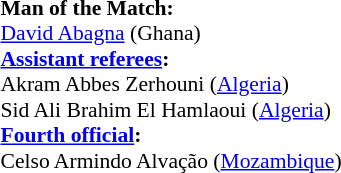<table style="width:100%; font-size:90%;">
<tr>
<td><br><strong>Man of the Match:</strong>
<br><a href='#'>David Abagna</a> (Ghana)<br><strong><a href='#'>Assistant referees</a>:</strong>
<br>Akram Abbes Zerhouni (<a href='#'>Algeria</a>)
<br>Sid Ali Brahim El Hamlaoui (<a href='#'>Algeria</a>)
<br><strong><a href='#'>Fourth official</a>:</strong>
<br>Celso Armindo Alvação (<a href='#'>Mozambique</a>)</td>
</tr>
</table>
